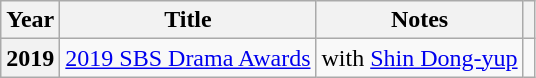<table class="wikitable  plainrowheaders">
<tr>
<th scope="col">Year</th>
<th scope="col">Title</th>
<th scope="col">Notes</th>
<th scope="col" class="unsortable"></th>
</tr>
<tr>
<th scope="row">2019</th>
<td><a href='#'>2019 SBS Drama Awards</a></td>
<td>with <a href='#'>Shin Dong-yup</a></td>
<td></td>
</tr>
</table>
